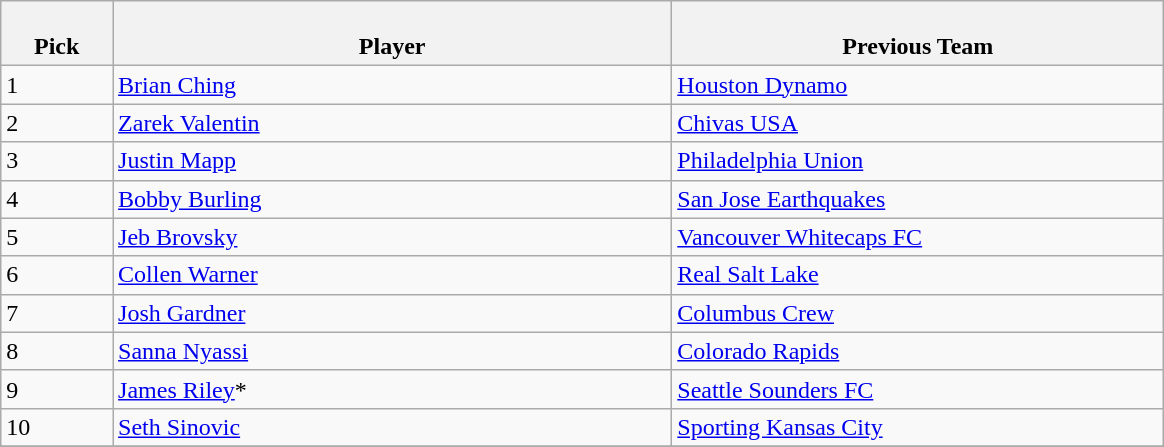<table class="wikitable">
<tr>
<th style="width:5%"><br>Pick</th>
<th style="width:25%"><br>Player</th>
<th style="width:22%"><br>Previous Team</th>
</tr>
<tr>
<td>1</td>
<td><a href='#'>Brian Ching</a></td>
<td><a href='#'>Houston Dynamo</a></td>
</tr>
<tr>
<td>2</td>
<td><a href='#'>Zarek Valentin</a></td>
<td><a href='#'>Chivas USA</a></td>
</tr>
<tr>
<td>3</td>
<td><a href='#'>Justin Mapp</a></td>
<td><a href='#'>Philadelphia Union</a></td>
</tr>
<tr>
<td>4</td>
<td><a href='#'>Bobby Burling</a></td>
<td><a href='#'>San Jose Earthquakes</a></td>
</tr>
<tr>
<td>5</td>
<td><a href='#'>Jeb Brovsky</a></td>
<td><a href='#'>Vancouver Whitecaps FC</a></td>
</tr>
<tr>
<td>6</td>
<td><a href='#'>Collen Warner</a></td>
<td><a href='#'>Real Salt Lake</a></td>
</tr>
<tr>
<td>7</td>
<td><a href='#'>Josh Gardner</a></td>
<td><a href='#'>Columbus Crew</a></td>
</tr>
<tr>
<td>8</td>
<td><a href='#'>Sanna Nyassi</a></td>
<td><a href='#'>Colorado Rapids</a></td>
</tr>
<tr>
<td>9</td>
<td><a href='#'>James Riley</a>*</td>
<td><a href='#'>Seattle Sounders FC</a></td>
</tr>
<tr>
<td>10</td>
<td><a href='#'>Seth Sinovic</a></td>
<td><a href='#'>Sporting Kansas City</a></td>
</tr>
<tr>
</tr>
</table>
